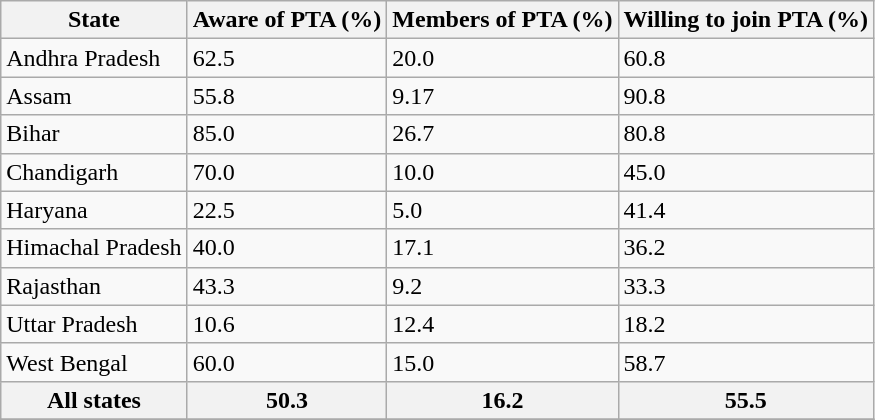<table class="wikitable">
<tr>
<th>State</th>
<th>Aware of PTA (%)</th>
<th>Members of PTA (%)</th>
<th>Willing to join PTA (%)</th>
</tr>
<tr>
<td>Andhra Pradesh</td>
<td>62.5</td>
<td>20.0</td>
<td>60.8</td>
</tr>
<tr>
<td>Assam</td>
<td>55.8</td>
<td>9.17</td>
<td>90.8</td>
</tr>
<tr>
<td>Bihar</td>
<td>85.0</td>
<td>26.7</td>
<td>80.8</td>
</tr>
<tr>
<td>Chandigarh</td>
<td>70.0</td>
<td>10.0</td>
<td>45.0</td>
</tr>
<tr>
<td>Haryana</td>
<td>22.5</td>
<td>5.0</td>
<td>41.4</td>
</tr>
<tr>
<td>Himachal Pradesh</td>
<td>40.0</td>
<td>17.1</td>
<td>36.2</td>
</tr>
<tr>
<td>Rajasthan</td>
<td>43.3</td>
<td>9.2</td>
<td>33.3</td>
</tr>
<tr>
<td>Uttar Pradesh</td>
<td>10.6</td>
<td>12.4</td>
<td>18.2</td>
</tr>
<tr>
<td>West Bengal</td>
<td>60.0</td>
<td>15.0</td>
<td>58.7</td>
</tr>
<tr>
<th>All states</th>
<th>50.3</th>
<th>16.2</th>
<th>55.5</th>
</tr>
<tr>
</tr>
</table>
